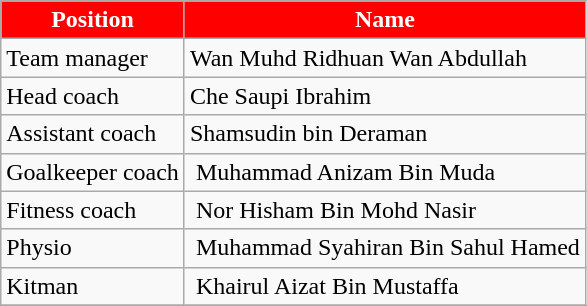<table class="wikitable">
<tr>
<th style="background:red; color:white; text-align:center;">Position</th>
<th style="background:red; color:white; text-align:center;">Name</th>
</tr>
<tr>
<td>Team manager</td>
<td> Wan Muhd Ridhuan Wan Abdullah</td>
</tr>
<tr>
<td>Head coach</td>
<td> Che Saupi Ibrahim</td>
</tr>
<tr>
<td>Assistant coach</td>
<td> Shamsudin bin Deraman</td>
</tr>
<tr>
<td>Goalkeeper coach</td>
<td> Muhammad Anizam Bin Muda</td>
</tr>
<tr>
<td>Fitness coach</td>
<td> Nor Hisham Bin Mohd Nasir</td>
</tr>
<tr>
<td>Physio</td>
<td> Muhammad Syahiran Bin Sahul Hamed</td>
</tr>
<tr>
<td>Kitman</td>
<td> Khairul Aizat Bin Mustaffa</td>
</tr>
<tr>
</tr>
</table>
